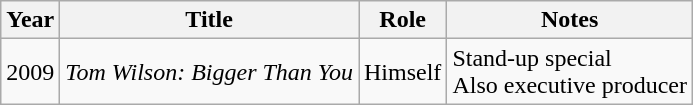<table class="wikitable sortable">
<tr>
<th>Year</th>
<th>Title</th>
<th>Role</th>
<th class="unsortable">Notes</th>
</tr>
<tr>
<td>2009</td>
<td><em>Tom Wilson: Bigger Than You</em></td>
<td>Himself</td>
<td>Stand-up special<br>Also executive producer</td>
</tr>
</table>
